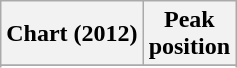<table class="wikitable sortable plainrowheaders" style="text-align:center">
<tr>
<th scope="col">Chart (2012)</th>
<th scope="col">Peak<br> position</th>
</tr>
<tr>
</tr>
<tr>
</tr>
<tr>
</tr>
<tr>
</tr>
<tr>
</tr>
<tr>
</tr>
</table>
